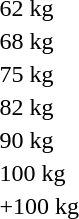<table>
<tr>
<td rowspan=2>62 kg<br></td>
<td rowspan=2></td>
<td rowspan=2></td>
<td></td>
</tr>
<tr>
<td></td>
</tr>
<tr>
<td rowspan=2>68 kg<br></td>
<td rowspan=2></td>
<td rowspan=2></td>
<td></td>
</tr>
<tr>
<td></td>
</tr>
<tr>
<td rowspan=2>75 kg<br></td>
<td rowspan=2></td>
<td rowspan=2></td>
<td></td>
</tr>
<tr>
<td></td>
</tr>
<tr>
<td rowspan=2>82 kg<br></td>
<td rowspan=2></td>
<td rowspan=2></td>
<td></td>
</tr>
<tr>
<td></td>
</tr>
<tr>
<td rowspan=2>90 kg<br></td>
<td rowspan=2></td>
<td rowspan=2></td>
<td></td>
</tr>
<tr>
<td></td>
</tr>
<tr>
<td rowspan=2>100 kg<br></td>
<td rowspan=2></td>
<td rowspan=2></td>
<td></td>
</tr>
<tr>
<td></td>
</tr>
<tr>
<td rowspan=2>+100 kg<br></td>
<td rowspan=2></td>
<td rowspan=2></td>
<td></td>
</tr>
<tr>
<td></td>
</tr>
</table>
